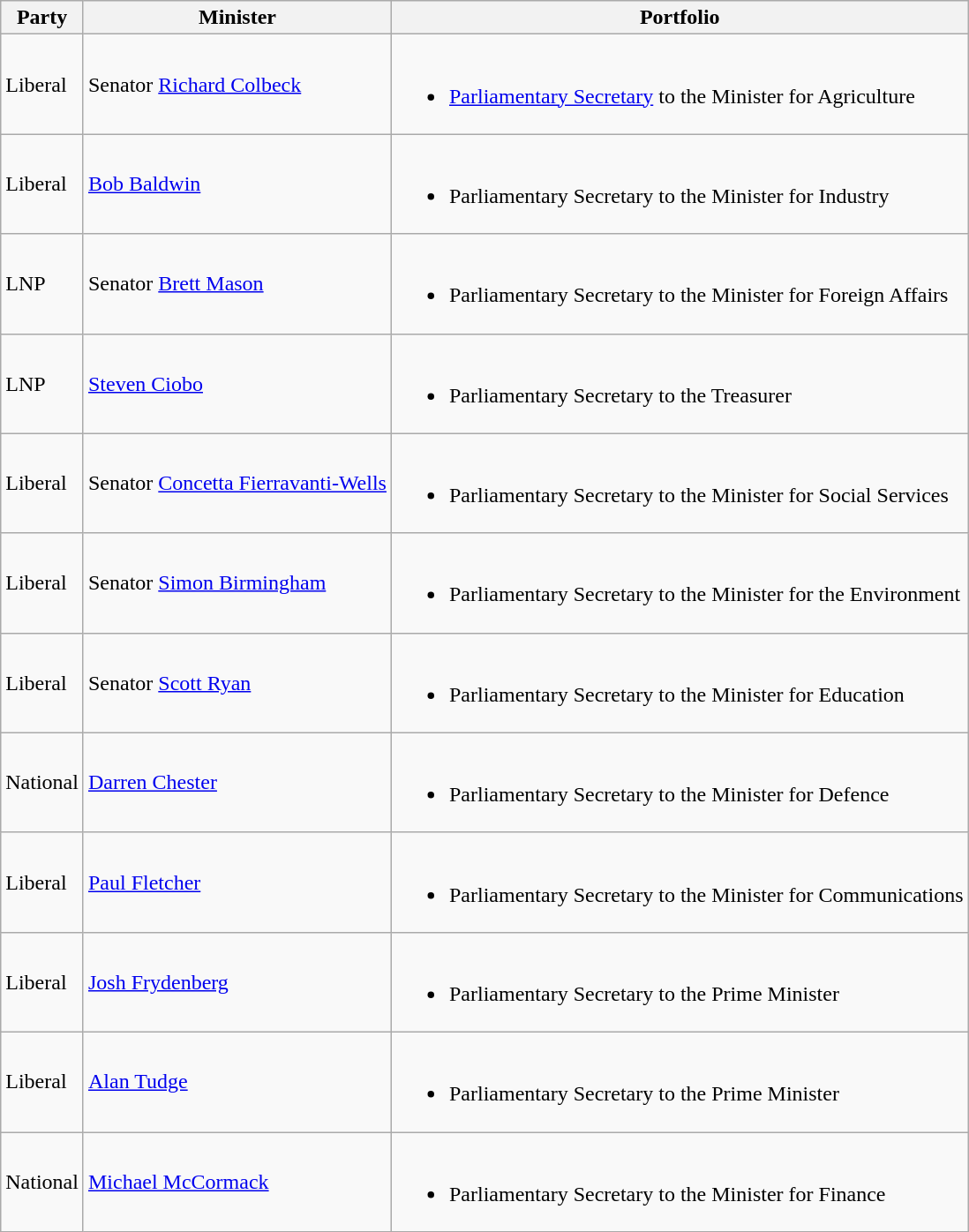<table class="wikitable sortable">
<tr>
<th>Party</th>
<th>Minister</th>
<th>Portfolio</th>
</tr>
<tr>
<td>Liberal</td>
<td>Senator <a href='#'>Richard Colbeck</a></td>
<td><br><ul><li><a href='#'>Parliamentary Secretary</a> to the Minister for Agriculture</li></ul></td>
</tr>
<tr>
<td>Liberal</td>
<td><a href='#'>Bob Baldwin</a> </td>
<td><br><ul><li>Parliamentary Secretary to the Minister for Industry</li></ul></td>
</tr>
<tr>
<td>LNP</td>
<td>Senator <a href='#'>Brett Mason</a></td>
<td><br><ul><li>Parliamentary Secretary to the Minister for Foreign Affairs</li></ul></td>
</tr>
<tr>
<td>LNP</td>
<td><a href='#'>Steven Ciobo</a> </td>
<td><br><ul><li>Parliamentary Secretary to the Treasurer</li></ul></td>
</tr>
<tr>
<td>Liberal</td>
<td>Senator <a href='#'>Concetta Fierravanti-Wells</a></td>
<td><br><ul><li>Parliamentary Secretary to the Minister for Social Services</li></ul></td>
</tr>
<tr>
<td>Liberal</td>
<td>Senator <a href='#'>Simon Birmingham</a></td>
<td><br><ul><li>Parliamentary Secretary to the Minister for the Environment</li></ul></td>
</tr>
<tr>
<td>Liberal</td>
<td>Senator <a href='#'>Scott Ryan</a></td>
<td><br><ul><li>Parliamentary Secretary to the Minister for Education</li></ul></td>
</tr>
<tr>
<td>National</td>
<td><a href='#'>Darren Chester</a> </td>
<td><br><ul><li>Parliamentary Secretary to the Minister for Defence</li></ul></td>
</tr>
<tr>
<td>Liberal</td>
<td><a href='#'>Paul Fletcher</a> </td>
<td><br><ul><li>Parliamentary Secretary to the Minister for Communications</li></ul></td>
</tr>
<tr>
<td>Liberal</td>
<td><a href='#'>Josh Frydenberg</a> </td>
<td><br><ul><li>Parliamentary Secretary to the Prime Minister</li></ul></td>
</tr>
<tr>
<td>Liberal</td>
<td><a href='#'>Alan Tudge</a> </td>
<td><br><ul><li>Parliamentary Secretary to the Prime Minister</li></ul></td>
</tr>
<tr>
<td>National</td>
<td><a href='#'>Michael McCormack</a> </td>
<td><br><ul><li>Parliamentary Secretary to the Minister for Finance</li></ul></td>
</tr>
</table>
